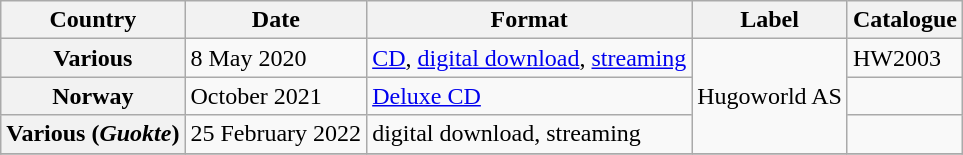<table class="wikitable plainrowheaders">
<tr>
<th scope="col">Country</th>
<th scope="col">Date</th>
<th scope="col">Format</th>
<th scope="col">Label</th>
<th scope="col">Catalogue</th>
</tr>
<tr>
<th scope="row">Various</th>
<td>8 May 2020</td>
<td><a href='#'>CD</a>, <a href='#'>digital download</a>, <a href='#'>streaming</a></td>
<td rowspan="3">Hugoworld AS</td>
<td>HW2003</td>
</tr>
<tr>
<th scope="row">Norway</th>
<td>October 2021 </td>
<td><a href='#'>Deluxe CD</a></td>
<td></td>
</tr>
<tr>
<th scope="row">Various (<em>Guokte</em>)</th>
<td>25 February 2022</td>
<td>digital download, streaming</td>
<td></td>
</tr>
<tr>
</tr>
</table>
